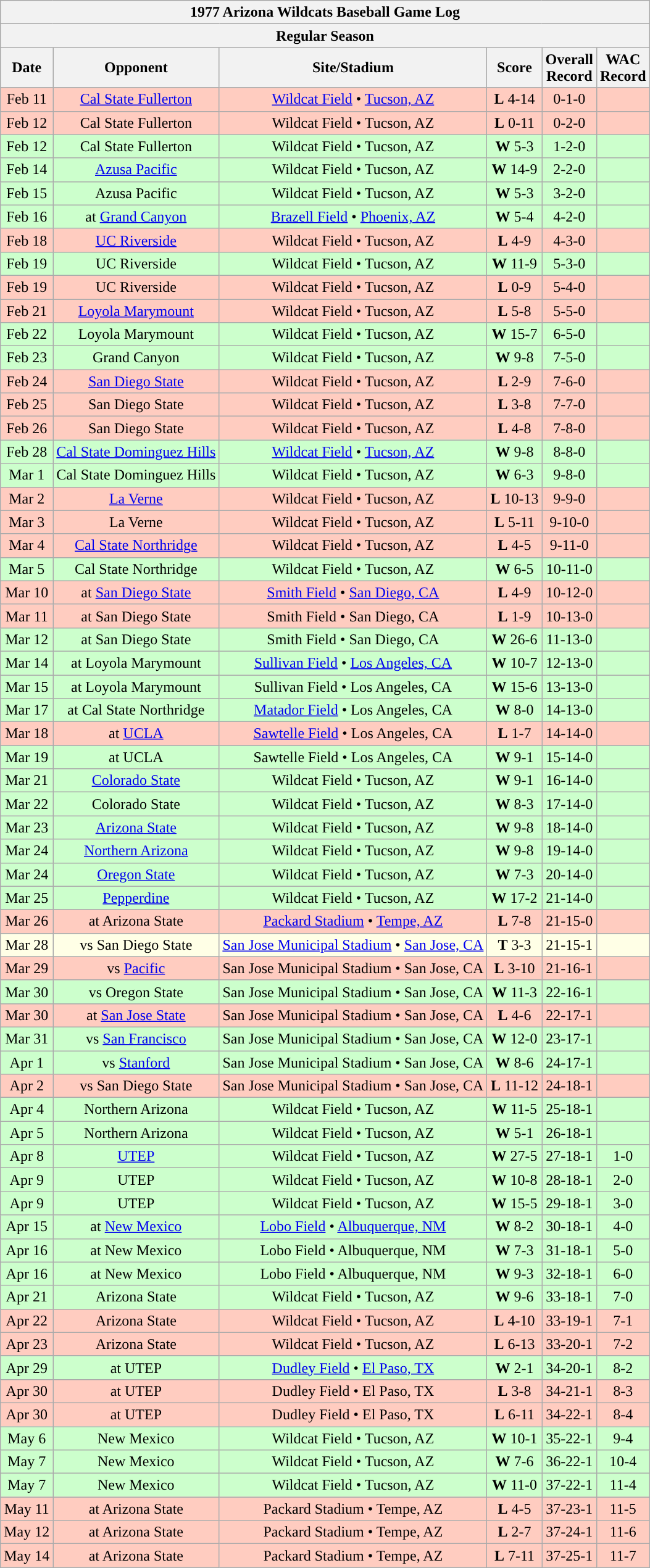<table class="wikitable">
<tr>
<th colspan="6">1977 Arizona Wildcats Baseball Game Log</th>
</tr>
<tr>
<th colspan="6">Regular Season</th>
</tr>
<tr>
<th>Date</th>
<th>Opponent</th>
<th>Site/Stadium</th>
<th>Score</th>
<th>Overall<br>Record</th>
<th>WAC<br>Record</th>
</tr>
<tr bgcolor="ffccc" align="center">
<td>Feb 11</td>
<td><a href='#'>Cal State Fullerton</a></td>
<td><a href='#'>Wildcat Field</a> • <a href='#'>Tucson, AZ</a></td>
<td><strong>L</strong> 4-14</td>
<td>0-1-0</td>
<td></td>
</tr>
<tr bgcolor="ffccc" align="center">
<td>Feb 12</td>
<td>Cal State Fullerton</td>
<td>Wildcat Field • Tucson, AZ</td>
<td><strong>L</strong> 0-11</td>
<td>0-2-0</td>
<td></td>
</tr>
<tr bgcolor="ccffcc" align="center">
<td>Feb 12</td>
<td>Cal State Fullerton</td>
<td>Wildcat Field • Tucson, AZ</td>
<td><strong>W</strong> 5-3</td>
<td>1-2-0</td>
<td></td>
</tr>
<tr bgcolor="ccffcc" align="center">
<td>Feb 14</td>
<td><a href='#'>Azusa Pacific</a></td>
<td>Wildcat Field • Tucson, AZ</td>
<td><strong>W</strong> 14-9</td>
<td>2-2-0</td>
<td></td>
</tr>
<tr bgcolor="ccffcc" align="center">
<td>Feb 15</td>
<td>Azusa Pacific</td>
<td>Wildcat Field • Tucson, AZ</td>
<td><strong>W</strong> 5-3</td>
<td>3-2-0</td>
<td></td>
</tr>
<tr bgcolor="ccffcc" align="center">
<td>Feb 16</td>
<td>at <a href='#'>Grand Canyon</a></td>
<td><a href='#'>Brazell Field</a> • <a href='#'>Phoenix, AZ</a></td>
<td><strong>W</strong> 5-4</td>
<td>4-2-0</td>
<td></td>
</tr>
<tr bgcolor="ffccc" align="center">
<td>Feb 18</td>
<td><a href='#'>UC Riverside</a></td>
<td>Wildcat Field • Tucson, AZ</td>
<td><strong>L</strong> 4-9</td>
<td>4-3-0</td>
<td></td>
</tr>
<tr bgcolor="ccffcc" align="center">
<td>Feb 19</td>
<td>UC Riverside</td>
<td>Wildcat Field • Tucson, AZ</td>
<td><strong>W</strong> 11-9</td>
<td>5-3-0</td>
<td></td>
</tr>
<tr bgcolor="ffccc" align="center">
<td>Feb 19</td>
<td>UC Riverside</td>
<td>Wildcat Field • Tucson, AZ</td>
<td><strong>L</strong> 0-9</td>
<td>5-4-0</td>
<td></td>
</tr>
<tr bgcolor="ffccc" align="center">
<td>Feb 21</td>
<td><a href='#'>Loyola Marymount</a></td>
<td>Wildcat Field • Tucson, AZ</td>
<td><strong>L</strong> 5-8</td>
<td>5-5-0</td>
<td></td>
</tr>
<tr bgcolor="ccffcc" align="center">
<td>Feb 22</td>
<td>Loyola Marymount</td>
<td>Wildcat Field • Tucson, AZ</td>
<td><strong>W</strong> 15-7</td>
<td>6-5-0</td>
<td></td>
</tr>
<tr bgcolor="ccffcc" align="center">
<td>Feb 23</td>
<td>Grand Canyon</td>
<td>Wildcat Field • Tucson, AZ</td>
<td><strong>W</strong> 9-8</td>
<td>7-5-0</td>
<td></td>
</tr>
<tr bgcolor="ffccc" align="center">
<td>Feb 24</td>
<td><a href='#'>San Diego State</a></td>
<td>Wildcat Field • Tucson, AZ</td>
<td><strong>L</strong> 2-9</td>
<td>7-6-0</td>
<td></td>
</tr>
<tr bgcolor="ffccc" align="center">
<td>Feb 25</td>
<td>San Diego State</td>
<td>Wildcat Field • Tucson, AZ</td>
<td><strong>L</strong> 3-8</td>
<td>7-7-0</td>
<td></td>
</tr>
<tr bgcolor="ffccc" align="center">
<td>Feb 26</td>
<td>San Diego State</td>
<td>Wildcat Field • Tucson, AZ</td>
<td><strong>L</strong> 4-8</td>
<td>7-8-0</td>
<td></td>
</tr>
<tr bgcolor="ccffcc" align="center">
<td>Feb 28</td>
<td><a href='#'>Cal State Dominguez Hills</a></td>
<td><a href='#'>Wildcat Field</a> • <a href='#'>Tucson, AZ</a></td>
<td><strong>W</strong> 9-8</td>
<td>8-8-0</td>
<td></td>
</tr>
<tr bgcolor="ccffcc" align="center">
<td>Mar 1</td>
<td>Cal State Dominguez Hills</td>
<td>Wildcat Field • Tucson, AZ</td>
<td><strong>W</strong> 6-3</td>
<td>9-8-0</td>
<td></td>
</tr>
<tr bgcolor="ffccc" align="center">
<td>Mar 2</td>
<td><a href='#'>La Verne</a></td>
<td>Wildcat Field • Tucson, AZ</td>
<td><strong>L</strong> 10-13</td>
<td>9-9-0</td>
<td></td>
</tr>
<tr bgcolor="ffccc" align="center">
<td>Mar 3</td>
<td>La Verne</td>
<td>Wildcat Field • Tucson, AZ</td>
<td><strong>L</strong> 5-11</td>
<td>9-10-0</td>
<td></td>
</tr>
<tr bgcolor="ffccc" align="center">
<td>Mar 4</td>
<td><a href='#'>Cal State Northridge</a></td>
<td>Wildcat Field • Tucson, AZ</td>
<td><strong>L</strong> 4-5</td>
<td>9-11-0</td>
<td></td>
</tr>
<tr bgcolor="ccffcc" align="center">
<td>Mar 5</td>
<td>Cal State Northridge</td>
<td>Wildcat Field • Tucson, AZ</td>
<td><strong>W</strong> 6-5</td>
<td>10-11-0</td>
<td></td>
</tr>
<tr bgcolor="ffccc" align="center">
<td>Mar 10</td>
<td>at <a href='#'>San Diego State</a></td>
<td><a href='#'>Smith Field</a> • <a href='#'>San Diego, CA</a></td>
<td><strong>L</strong> 4-9</td>
<td>10-12-0</td>
<td></td>
</tr>
<tr bgcolor="ffccc" align="center">
<td>Mar 11</td>
<td>at San Diego State</td>
<td>Smith Field • San Diego, CA</td>
<td><strong>L</strong> 1-9</td>
<td>10-13-0</td>
<td></td>
</tr>
<tr bgcolor="ccffcc" align="center">
<td>Mar 12</td>
<td>at San Diego State</td>
<td>Smith Field • San Diego, CA</td>
<td><strong>W</strong> 26-6</td>
<td>11-13-0</td>
<td></td>
</tr>
<tr bgcolor="ccffcc" align="center">
<td>Mar 14</td>
<td>at Loyola Marymount</td>
<td><a href='#'>Sullivan Field</a> • <a href='#'>Los Angeles, CA</a></td>
<td><strong>W</strong> 10-7</td>
<td>12-13-0</td>
<td></td>
</tr>
<tr bgcolor="ccffcc" align="center">
<td>Mar 15</td>
<td>at Loyola Marymount</td>
<td>Sullivan Field • Los Angeles, CA</td>
<td><strong>W</strong> 15-6</td>
<td>13-13-0</td>
<td></td>
</tr>
<tr bgcolor="ccffcc" align="center">
<td>Mar 17</td>
<td>at Cal State Northridge</td>
<td><a href='#'>Matador Field</a> • Los Angeles, CA</td>
<td><strong>W</strong> 8-0</td>
<td>14-13-0</td>
<td></td>
</tr>
<tr bgcolor="ffccc" align="center">
<td>Mar 18</td>
<td>at <a href='#'>UCLA</a></td>
<td><a href='#'>Sawtelle Field</a> • Los Angeles, CA</td>
<td><strong>L</strong> 1-7</td>
<td>14-14-0</td>
<td></td>
</tr>
<tr bgcolor="ccffcc" align="center">
<td>Mar 19</td>
<td>at UCLA</td>
<td>Sawtelle Field • Los Angeles, CA</td>
<td><strong>W</strong> 9-1</td>
<td>15-14-0</td>
<td></td>
</tr>
<tr bgcolor="ccffcc" align="center">
<td>Mar 21</td>
<td><a href='#'>Colorado State</a></td>
<td>Wildcat Field • Tucson, AZ</td>
<td><strong>W</strong> 9-1</td>
<td>16-14-0</td>
<td></td>
</tr>
<tr bgcolor="ccffcc" align="center">
<td>Mar 22</td>
<td>Colorado State</td>
<td>Wildcat Field • Tucson, AZ</td>
<td><strong>W</strong> 8-3</td>
<td>17-14-0</td>
<td></td>
</tr>
<tr bgcolor="ccffcc" align="center">
<td>Mar 23</td>
<td><a href='#'>Arizona State</a></td>
<td>Wildcat Field • Tucson, AZ</td>
<td><strong>W</strong> 9-8</td>
<td>18-14-0</td>
<td></td>
</tr>
<tr bgcolor="ccffcc" align="center">
<td>Mar 24</td>
<td><a href='#'>Northern Arizona</a></td>
<td>Wildcat Field • Tucson, AZ</td>
<td><strong>W</strong> 9-8</td>
<td>19-14-0</td>
<td></td>
</tr>
<tr bgcolor="ccffcc" align="center">
<td>Mar 24</td>
<td><a href='#'>Oregon State</a></td>
<td>Wildcat Field • Tucson, AZ</td>
<td><strong>W</strong> 7-3</td>
<td>20-14-0</td>
<td></td>
</tr>
<tr bgcolor="ccffcc" align="center">
<td>Mar 25</td>
<td><a href='#'>Pepperdine</a></td>
<td>Wildcat Field • Tucson, AZ</td>
<td><strong>W</strong> 17-2</td>
<td>21-14-0</td>
<td></td>
</tr>
<tr bgcolor="ffccc" align="center">
<td>Mar 26</td>
<td>at Arizona State</td>
<td><a href='#'>Packard Stadium</a> • <a href='#'>Tempe, AZ</a></td>
<td><strong>L</strong> 7-8</td>
<td>21-15-0</td>
<td></td>
</tr>
<tr bgcolor="ffffe6" align="center">
<td>Mar 28</td>
<td>vs San Diego State</td>
<td><a href='#'>San Jose Municipal Stadium</a> • <a href='#'>San Jose, CA</a></td>
<td><strong>T</strong> 3-3</td>
<td>21-15-1</td>
<td></td>
</tr>
<tr bgcolor="ffccc" align="center">
<td>Mar 29</td>
<td>vs <a href='#'>Pacific</a></td>
<td>San Jose Municipal Stadium • San Jose, CA</td>
<td><strong>L</strong> 3-10</td>
<td>21-16-1</td>
<td></td>
</tr>
<tr bgcolor="ccffcc" align="center">
<td>Mar 30</td>
<td>vs Oregon State</td>
<td>San Jose Municipal Stadium • San Jose, CA</td>
<td><strong>W</strong> 11-3</td>
<td>22-16-1</td>
<td></td>
</tr>
<tr bgcolor="ffccc" align="center">
<td>Mar 30</td>
<td>at <a href='#'>San Jose State</a></td>
<td>San Jose Municipal Stadium • San Jose, CA</td>
<td><strong>L</strong> 4-6</td>
<td>22-17-1</td>
<td></td>
</tr>
<tr bgcolor="ccffcc" align="center">
<td>Mar 31</td>
<td>vs <a href='#'>San Francisco</a></td>
<td>San Jose Municipal Stadium • San Jose, CA</td>
<td><strong>W</strong> 12-0</td>
<td>23-17-1</td>
<td></td>
</tr>
<tr bgcolor="ccffcc" align="center">
<td>Apr 1</td>
<td>vs <a href='#'>Stanford</a></td>
<td>San Jose Municipal Stadium • San Jose, CA</td>
<td><strong>W</strong> 8-6</td>
<td>24-17-1</td>
<td></td>
</tr>
<tr bgcolor="ffccc" align="center">
<td>Apr 2</td>
<td>vs San Diego State</td>
<td>San Jose Municipal Stadium • San Jose, CA</td>
<td><strong>L</strong> 11-12</td>
<td>24-18-1</td>
<td></td>
</tr>
<tr bgcolor="ccffcc" align="center">
<td>Apr 4</td>
<td>Northern Arizona</td>
<td>Wildcat Field • Tucson, AZ</td>
<td><strong>W</strong> 11-5</td>
<td>25-18-1</td>
<td></td>
</tr>
<tr bgcolor="ccffcc" align="center">
<td>Apr 5</td>
<td>Northern Arizona</td>
<td>Wildcat Field • Tucson, AZ</td>
<td><strong>W</strong> 5-1</td>
<td>26-18-1</td>
<td></td>
</tr>
<tr bgcolor="ccffcc" align="center">
<td>Apr 8</td>
<td><a href='#'>UTEP</a></td>
<td>Wildcat Field • Tucson, AZ</td>
<td><strong>W</strong> 27-5</td>
<td>27-18-1</td>
<td>1-0</td>
</tr>
<tr bgcolor="ccffcc" align="center">
<td>Apr 9</td>
<td>UTEP</td>
<td>Wildcat Field • Tucson, AZ</td>
<td><strong>W</strong> 10-8</td>
<td>28-18-1</td>
<td>2-0</td>
</tr>
<tr bgcolor="ccffcc" align="center">
<td>Apr 9</td>
<td>UTEP</td>
<td>Wildcat Field • Tucson, AZ</td>
<td><strong>W</strong> 15-5</td>
<td>29-18-1</td>
<td>3-0</td>
</tr>
<tr bgcolor="ccffcc" align="center">
<td>Apr 15</td>
<td>at <a href='#'>New Mexico</a></td>
<td><a href='#'>Lobo Field</a> • <a href='#'>Albuquerque, NM</a></td>
<td><strong>W</strong> 8-2</td>
<td>30-18-1</td>
<td>4-0</td>
</tr>
<tr bgcolor="ccffcc" align="center">
<td>Apr 16</td>
<td>at New Mexico</td>
<td>Lobo Field • Albuquerque, NM</td>
<td><strong>W</strong> 7-3</td>
<td>31-18-1</td>
<td>5-0</td>
</tr>
<tr bgcolor="ccffcc" align="center">
<td>Apr 16</td>
<td>at New Mexico</td>
<td>Lobo Field • Albuquerque, NM</td>
<td><strong>W</strong> 9-3</td>
<td>32-18-1</td>
<td>6-0</td>
</tr>
<tr bgcolor="ccffcc" align="center">
<td>Apr 21</td>
<td>Arizona State</td>
<td>Wildcat Field • Tucson, AZ</td>
<td><strong>W</strong> 9-6</td>
<td>33-18-1</td>
<td>7-0</td>
</tr>
<tr bgcolor="ffccc" align="center">
<td>Apr 22</td>
<td>Arizona State</td>
<td>Wildcat Field • Tucson, AZ</td>
<td><strong>L</strong> 4-10</td>
<td>33-19-1</td>
<td>7-1</td>
</tr>
<tr bgcolor="ffccc" align="center">
<td>Apr 23</td>
<td>Arizona State</td>
<td>Wildcat Field • Tucson, AZ</td>
<td><strong>L</strong> 6-13</td>
<td>33-20-1</td>
<td>7-2</td>
</tr>
<tr bgcolor="ccffcc" align="center">
<td>Apr 29</td>
<td>at UTEP</td>
<td><a href='#'>Dudley Field</a> • <a href='#'>El Paso, TX</a></td>
<td><strong>W</strong> 2-1</td>
<td>34-20-1</td>
<td>8-2</td>
</tr>
<tr bgcolor="ffccc" align="center">
<td>Apr 30</td>
<td>at UTEP</td>
<td>Dudley Field • El Paso, TX</td>
<td><strong>L</strong> 3-8</td>
<td>34-21-1</td>
<td>8-3</td>
</tr>
<tr bgcolor="ffccc" align="center">
<td>Apr 30</td>
<td>at UTEP</td>
<td>Dudley Field • El Paso, TX</td>
<td><strong>L</strong> 6-11</td>
<td>34-22-1</td>
<td>8-4</td>
</tr>
<tr bgcolor="ccffcc" align="center">
<td>May 6</td>
<td>New Mexico</td>
<td>Wildcat Field • Tucson, AZ</td>
<td><strong>W</strong> 10-1</td>
<td>35-22-1</td>
<td>9-4</td>
</tr>
<tr bgcolor="ccffcc" align="center">
<td>May 7</td>
<td>New Mexico</td>
<td>Wildcat Field • Tucson, AZ</td>
<td><strong>W</strong> 7-6</td>
<td>36-22-1</td>
<td>10-4</td>
</tr>
<tr bgcolor="ccffcc" align="center">
<td>May 7</td>
<td>New Mexico</td>
<td>Wildcat Field • Tucson, AZ</td>
<td><strong>W</strong> 11-0</td>
<td>37-22-1</td>
<td>11-4</td>
</tr>
<tr bgcolor="ffccc" align="center">
<td>May 11</td>
<td>at Arizona State</td>
<td>Packard Stadium • Tempe, AZ</td>
<td><strong>L</strong> 4-5</td>
<td>37-23-1</td>
<td>11-5</td>
</tr>
<tr bgcolor="ffccc" align="center">
<td>May 12</td>
<td>at Arizona State</td>
<td>Packard Stadium • Tempe, AZ</td>
<td><strong>L</strong> 2-7</td>
<td>37-24-1</td>
<td>11-6</td>
</tr>
<tr bgcolor="ffccc" align="center">
<td>May 14</td>
<td>at Arizona State</td>
<td>Packard Stadium • Tempe, AZ</td>
<td><strong>L</strong> 7-11</td>
<td>37-25-1</td>
<td>11-7</td>
</tr>
</table>
